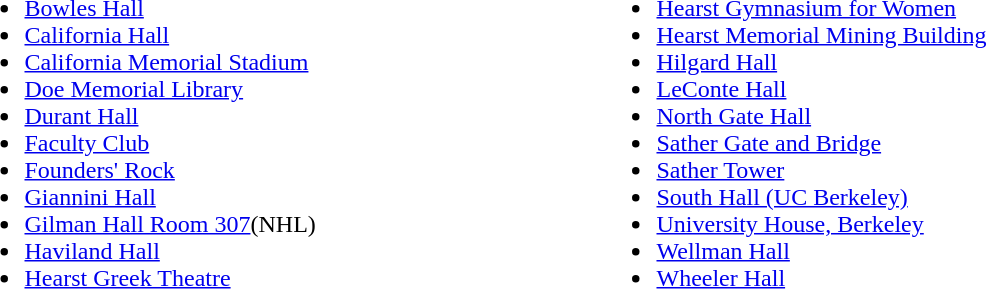<table>
<tr>
<td valign="top" width=10%><br><ul><li><a href='#'>Bowles Hall</a></li><li><a href='#'>California Hall</a></li><li><a href='#'>California Memorial Stadium</a></li><li><a href='#'>Doe Memorial Library</a></li><li><a href='#'>Durant Hall</a></li><li><a href='#'>Faculty Club</a></li><li><a href='#'>Founders' Rock</a></li><li><a href='#'>Giannini Hall</a></li><li><a href='#'>Gilman Hall Room 307</a>(NHL)</li><li><a href='#'>Haviland Hall</a></li><li><a href='#'>Hearst Greek Theatre</a></li></ul></td>
<td valign="top" width=20%><br><ul><li><a href='#'>Hearst Gymnasium for Women</a></li><li><a href='#'>Hearst Memorial Mining Building</a></li><li><a href='#'>Hilgard Hall</a></li><li><a href='#'>LeConte Hall</a></li><li><a href='#'>North Gate Hall</a></li><li><a href='#'>Sather Gate and Bridge</a></li><li><a href='#'>Sather Tower</a></li><li><a href='#'>South Hall (UC Berkeley)</a></li><li><a href='#'>University House, Berkeley</a></li><li><a href='#'>Wellman Hall</a></li><li><a href='#'>Wheeler Hall</a></li></ul></td>
</tr>
</table>
